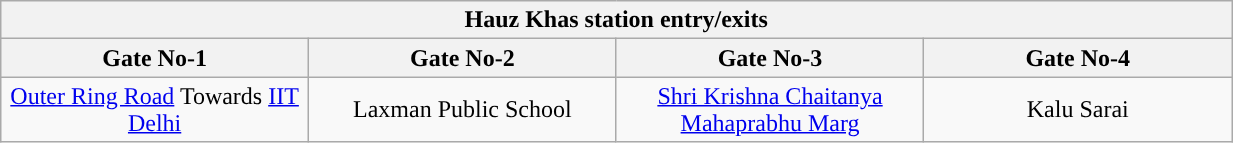<table class="wikitable" style="text-align: center;" width="65%">
<tr>
<th align="center" colspan="5" style="background:#"><span>Hauz Khas station entry/exits</span></th>
</tr>
<tr>
<th style="width:15%;">Gate No-1 </th>
<th style="width:15%;">Gate No-2</th>
<th style="width:15%;">Gate No-3 </th>
<th style="width:15%;">Gate No-4 </th>
</tr>
<tr>
<td><a href='#'>Outer Ring Road</a> Towards <a href='#'>IIT Delhi</a></td>
<td>Laxman Public School</td>
<td><a href='#'>Shri Krishna Chaitanya Mahaprabhu Marg</a></td>
<td>Kalu Sarai</td>
</tr>
</table>
